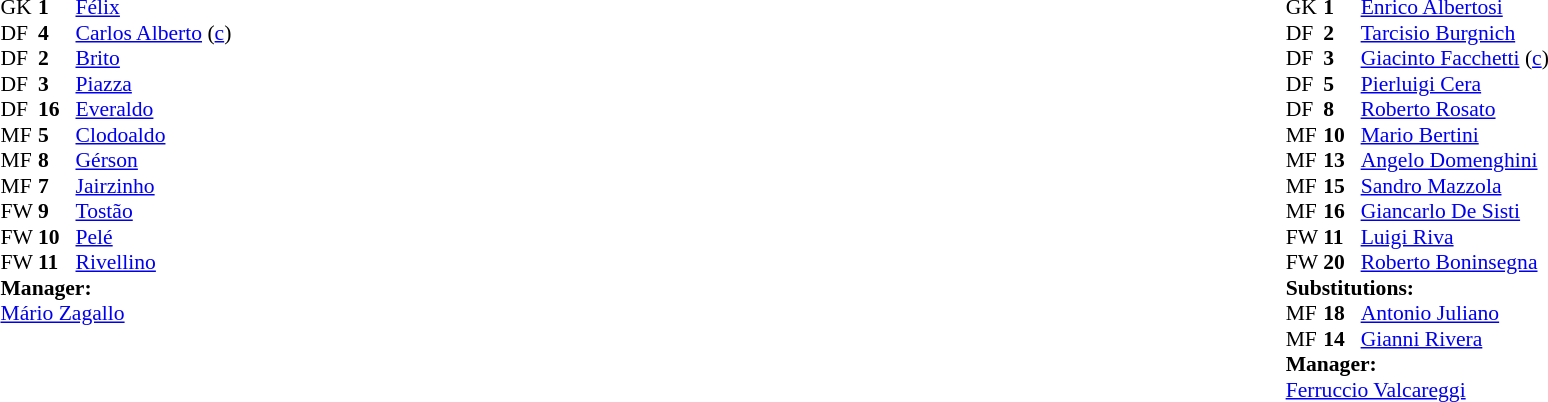<table width="100%">
<tr>
<td valign="top" width="50%"><br><table style="font-size: 90%" cellspacing="0" cellpadding="0">
<tr>
<th width="25"></th>
<th width="25"></th>
</tr>
<tr>
<td>GK</td>
<td><strong>1</strong></td>
<td><a href='#'>Félix</a></td>
</tr>
<tr>
<td>DF</td>
<td><strong>4</strong></td>
<td><a href='#'>Carlos Alberto</a> (<a href='#'>c</a>)</td>
</tr>
<tr>
<td>DF</td>
<td><strong>2</strong></td>
<td><a href='#'>Brito</a></td>
</tr>
<tr>
<td>DF</td>
<td><strong>3</strong></td>
<td><a href='#'>Piazza</a></td>
</tr>
<tr>
<td>DF</td>
<td><strong>16</strong></td>
<td><a href='#'>Everaldo</a></td>
</tr>
<tr>
<td>MF</td>
<td><strong>5</strong></td>
<td><a href='#'>Clodoaldo</a></td>
</tr>
<tr>
<td>MF</td>
<td><strong>8</strong></td>
<td><a href='#'>Gérson</a></td>
</tr>
<tr>
<td>MF</td>
<td><strong>7</strong></td>
<td><a href='#'>Jairzinho</a></td>
</tr>
<tr>
<td>FW</td>
<td><strong>9</strong></td>
<td><a href='#'>Tostão</a></td>
</tr>
<tr>
<td>FW</td>
<td><strong>10</strong></td>
<td><a href='#'>Pelé</a></td>
</tr>
<tr>
<td>FW</td>
<td><strong>11</strong></td>
<td><a href='#'>Rivellino</a></td>
<td></td>
</tr>
<tr>
<td colspan=3><strong>Manager:</strong></td>
</tr>
<tr>
<td colspan="4"><a href='#'>Mário Zagallo</a></td>
</tr>
</table>
</td>
<td valign="top" width="50%"><br><table style="font-size: 90%" cellspacing="0" cellpadding="0" align=center>
<tr>
<th width="25"></th>
<th width="25"></th>
</tr>
<tr>
<td>GK</td>
<td><strong>1</strong></td>
<td><a href='#'>Enrico Albertosi</a></td>
</tr>
<tr>
<td>DF</td>
<td><strong>2</strong></td>
<td><a href='#'>Tarcisio Burgnich</a></td>
<td></td>
</tr>
<tr>
<td>DF</td>
<td><strong>3</strong></td>
<td><a href='#'>Giacinto Facchetti</a> (<a href='#'>c</a>)</td>
</tr>
<tr>
<td>DF</td>
<td><strong>5</strong></td>
<td><a href='#'>Pierluigi Cera</a></td>
</tr>
<tr>
<td>DF</td>
<td><strong>8</strong></td>
<td><a href='#'>Roberto Rosato</a></td>
</tr>
<tr>
<td>MF</td>
<td><strong>10</strong></td>
<td><a href='#'>Mario Bertini</a></td>
<td></td>
<td></td>
</tr>
<tr>
<td>MF</td>
<td><strong>13</strong></td>
<td><a href='#'>Angelo Domenghini</a></td>
</tr>
<tr>
<td>MF</td>
<td><strong>15</strong></td>
<td><a href='#'>Sandro Mazzola</a></td>
</tr>
<tr>
<td>MF</td>
<td><strong>16</strong></td>
<td><a href='#'>Giancarlo De Sisti</a></td>
</tr>
<tr>
<td>FW</td>
<td><strong>11</strong></td>
<td><a href='#'>Luigi Riva</a></td>
</tr>
<tr>
<td>FW</td>
<td><strong>20</strong></td>
<td><a href='#'>Roberto Boninsegna</a></td>
<td></td>
<td></td>
</tr>
<tr>
<td colspan=3><strong>Substitutions:</strong></td>
</tr>
<tr>
<td>MF</td>
<td><strong>18</strong></td>
<td><a href='#'>Antonio Juliano</a></td>
<td></td>
<td></td>
</tr>
<tr>
<td>MF</td>
<td><strong>14</strong></td>
<td><a href='#'>Gianni Rivera</a></td>
<td></td>
<td></td>
</tr>
<tr>
<td colspan=3><strong>Manager:</strong></td>
</tr>
<tr>
<td colspan="4"><a href='#'>Ferruccio Valcareggi</a></td>
</tr>
</table>
</td>
</tr>
</table>
